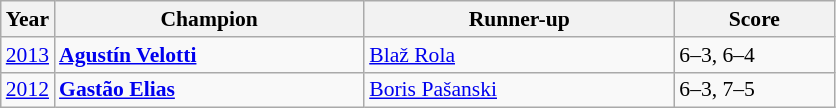<table class="wikitable" style="font-size:90%">
<tr>
<th>Year</th>
<th width="200">Champion</th>
<th width="200">Runner-up</th>
<th width="100">Score</th>
</tr>
<tr>
<td><a href='#'>2013</a></td>
<td> <strong><a href='#'>Agustín Velotti</a></strong></td>
<td> <a href='#'>Blaž Rola</a></td>
<td>6–3, 6–4</td>
</tr>
<tr>
<td><a href='#'>2012</a></td>
<td> <strong><a href='#'>Gastão Elias</a></strong></td>
<td> <a href='#'>Boris Pašanski</a></td>
<td>6–3, 7–5</td>
</tr>
</table>
